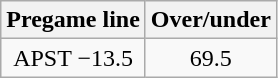<table class="wikitable">
<tr align="center">
<th style=>Pregame line</th>
<th style=>Over/under</th>
</tr>
<tr align="center">
<td>APST −13.5</td>
<td>69.5</td>
</tr>
</table>
